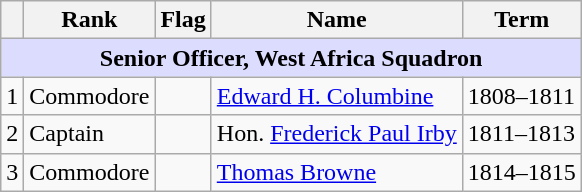<table class="wikitable">
<tr>
<th></th>
<th>Rank</th>
<th>Flag</th>
<th>Name</th>
<th>Term</th>
</tr>
<tr>
<td colspan="5" align="center" style="background:#dcdcfe;"><strong>Senior Officer, West Africa Squadron</strong></td>
</tr>
<tr>
<td>1</td>
<td>Commodore</td>
<td></td>
<td><a href='#'>Edward H. Columbine</a></td>
<td>1808–1811</td>
</tr>
<tr>
<td>2</td>
<td>Captain</td>
<td></td>
<td>Hon. <a href='#'>Frederick Paul Irby</a></td>
<td>1811–1813</td>
</tr>
<tr>
<td>3</td>
<td>Commodore</td>
<td></td>
<td><a href='#'>Thomas Browne</a></td>
<td>1814–1815</td>
</tr>
</table>
